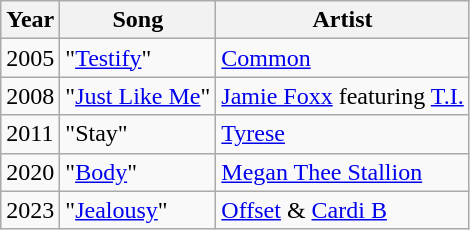<table class="wikitable sortable">
<tr>
<th>Year</th>
<th>Song</th>
<th>Artist</th>
</tr>
<tr>
<td>2005</td>
<td>"<a href='#'>Testify</a>"</td>
<td><a href='#'>Common</a></td>
</tr>
<tr>
<td>2008</td>
<td>"<a href='#'>Just Like Me</a>"</td>
<td><a href='#'>Jamie Foxx</a> featuring <a href='#'>T.I.</a></td>
</tr>
<tr>
<td>2011</td>
<td>"Stay"</td>
<td><a href='#'>Tyrese</a></td>
</tr>
<tr>
<td>2020</td>
<td>"<a href='#'>Body</a>"</td>
<td><a href='#'>Megan Thee Stallion</a></td>
</tr>
<tr>
<td>2023</td>
<td>"<a href='#'>Jealousy</a>"</td>
<td><a href='#'>Offset</a> & <a href='#'>Cardi B</a></td>
</tr>
</table>
